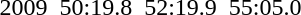<table>
<tr>
<td>2009</td>
<td></td>
<td>50:19.8</td>
<td></td>
<td>52:19.9</td>
<td></td>
<td>55:05.0</td>
</tr>
</table>
